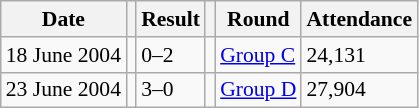<table class="wikitable" style="font-size:90%">
<tr>
<th>Date</th>
<th></th>
<th>Result</th>
<th></th>
<th>Round</th>
<th>Attendance</th>
</tr>
<tr>
<td>18 June 2004</td>
<td></td>
<td>0–2</td>
<td></td>
<td><a href='#'>Group C</a></td>
<td>24,131</td>
</tr>
<tr>
<td>23 June 2004</td>
<td></td>
<td>3–0</td>
<td></td>
<td><a href='#'>Group D</a></td>
<td>27,904</td>
</tr>
</table>
